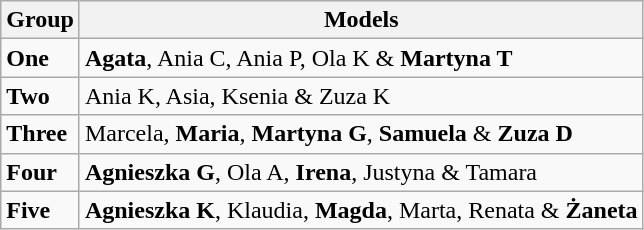<table class="wikitable">
<tr>
<th>Group</th>
<th>Models</th>
</tr>
<tr>
<td><strong>One</strong></td>
<td><strong>Agata</strong>, Ania C, Ania P, Ola K & <strong>Martyna T</strong></td>
</tr>
<tr>
<td><strong>Two</strong></td>
<td>Ania K, Asia, Ksenia & Zuza K</td>
</tr>
<tr>
<td><strong>Three</strong></td>
<td>Marcela, <strong>Maria</strong>, <strong>Martyna G</strong>, <strong>Samuela</strong> & <strong>Zuza D</strong></td>
</tr>
<tr>
<td><strong>Four </strong></td>
<td><strong>Agnieszka G</strong>, Ola A, <strong>Irena</strong>, Justyna & Tamara</td>
</tr>
<tr>
<td><strong>Five</strong></td>
<td><strong>Agnieszka K</strong>, Klaudia, <strong>Magda</strong>, Marta, Renata & <strong>Żaneta</strong></td>
</tr>
</table>
